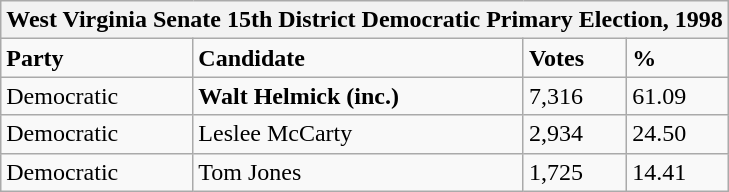<table class="wikitable">
<tr>
<th colspan="4">West Virginia Senate 15th District Democratic Primary Election, 1998</th>
</tr>
<tr>
<td><strong>Party</strong></td>
<td><strong>Candidate</strong></td>
<td><strong>Votes</strong></td>
<td><strong>%</strong></td>
</tr>
<tr>
<td>Democratic</td>
<td><strong>Walt Helmick (inc.)</strong></td>
<td>7,316</td>
<td>61.09</td>
</tr>
<tr>
<td>Democratic</td>
<td>Leslee McCarty</td>
<td>2,934</td>
<td>24.50</td>
</tr>
<tr>
<td>Democratic</td>
<td>Tom Jones</td>
<td>1,725</td>
<td>14.41</td>
</tr>
</table>
